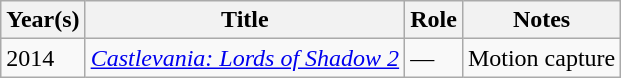<table class="wikitable sortable">
<tr>
<th>Year(s)</th>
<th>Title</th>
<th>Role</th>
<th class="unsortable">Notes</th>
</tr>
<tr>
<td>2014</td>
<td><em><a href='#'>Castlevania: Lords of Shadow 2 </a></em></td>
<td>—</td>
<td>Motion capture</td>
</tr>
</table>
